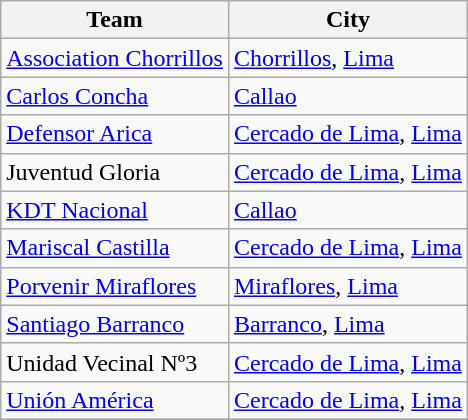<table class="wikitable sortable">
<tr>
<th>Team</th>
<th>City</th>
</tr>
<tr>
<td><a href='#'>Association Chorrillos</a></td>
<td><a href='#'>Chorrillos</a>, <a href='#'>Lima</a></td>
</tr>
<tr>
<td><a href='#'>Carlos Concha</a></td>
<td><a href='#'>Callao</a></td>
</tr>
<tr>
<td><a href='#'>Defensor Arica</a></td>
<td><a href='#'>Cercado de Lima</a>, <a href='#'>Lima</a></td>
</tr>
<tr>
<td>Juventud Gloria</td>
<td><a href='#'>Cercado de Lima</a>, <a href='#'>Lima</a></td>
</tr>
<tr>
<td><a href='#'>KDT Nacional</a></td>
<td><a href='#'>Callao</a></td>
</tr>
<tr>
<td><a href='#'>Mariscal Castilla</a></td>
<td><a href='#'>Cercado de Lima</a>, <a href='#'>Lima</a></td>
</tr>
<tr>
<td><a href='#'>Porvenir Miraflores</a></td>
<td><a href='#'>Miraflores</a>, <a href='#'>Lima</a></td>
</tr>
<tr>
<td><a href='#'>Santiago Barranco</a></td>
<td><a href='#'>Barranco</a>, <a href='#'>Lima</a></td>
</tr>
<tr>
<td>Unidad Vecinal Nº3</td>
<td><a href='#'>Cercado de Lima</a>, <a href='#'>Lima</a></td>
</tr>
<tr>
<td><a href='#'>Unión América</a></td>
<td><a href='#'>Cercado de Lima</a>, <a href='#'>Lima</a></td>
</tr>
<tr>
</tr>
</table>
